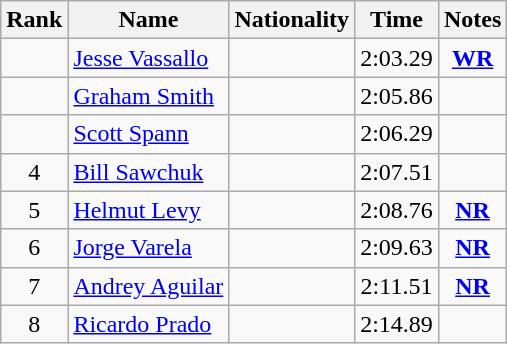<table class="wikitable sortable" style="text-align:center">
<tr>
<th>Rank</th>
<th>Name</th>
<th>Nationality</th>
<th>Time</th>
<th>Notes</th>
</tr>
<tr>
<td></td>
<td align=left><a href='#'>Jesse Vassallo</a></td>
<td align=left></td>
<td>2:03.29</td>
<td><strong><a href='#'>WR</a></strong></td>
</tr>
<tr>
<td></td>
<td align=left><a href='#'>Graham Smith</a></td>
<td align=left></td>
<td>2:05.86</td>
<td></td>
</tr>
<tr>
<td></td>
<td align=left><a href='#'>Scott Spann</a></td>
<td align=left></td>
<td>2:06.29</td>
<td></td>
</tr>
<tr>
<td>4</td>
<td align=left><a href='#'>Bill Sawchuk</a></td>
<td align=left></td>
<td>2:07.51</td>
<td></td>
</tr>
<tr>
<td>5</td>
<td align=left><a href='#'>Helmut Levy</a></td>
<td align=left></td>
<td>2:08.76</td>
<td><strong><a href='#'>NR</a></strong></td>
</tr>
<tr>
<td>6</td>
<td align=left><a href='#'>Jorge Varela</a></td>
<td align=left></td>
<td>2:09.63</td>
<td><strong><a href='#'>NR</a></strong></td>
</tr>
<tr>
<td>7</td>
<td align=left><a href='#'>Andrey Aguilar</a></td>
<td align=left></td>
<td>2:11.51</td>
<td><strong><a href='#'>NR</a></strong></td>
</tr>
<tr>
<td>8</td>
<td align=left><a href='#'>Ricardo Prado</a></td>
<td align=left></td>
<td>2:14.89</td>
<td></td>
</tr>
</table>
